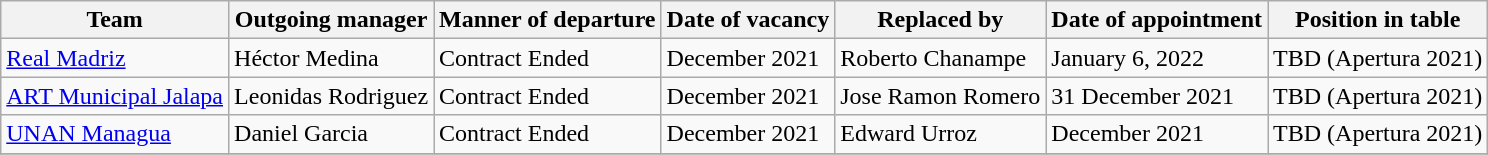<table class="wikitable">
<tr>
<th>Team</th>
<th>Outgoing manager</th>
<th>Manner of departure</th>
<th>Date of vacancy</th>
<th>Replaced by</th>
<th>Date of appointment</th>
<th>Position in table</th>
</tr>
<tr>
<td><a href='#'>Real Madriz</a></td>
<td> Héctor Medina</td>
<td>Contract Ended</td>
<td>December 2021</td>
<td> Roberto Chanampe</td>
<td>January 6, 2022</td>
<td>TBD (Apertura 2021)</td>
</tr>
<tr>
<td><a href='#'>ART Municipal Jalapa</a></td>
<td> Leonidas Rodriguez</td>
<td>Contract Ended</td>
<td>December 2021</td>
<td> Jose Ramon Romero</td>
<td>31 December 2021</td>
<td>TBD (Apertura 2021)</td>
</tr>
<tr>
<td><a href='#'>UNAN Managua</a></td>
<td> Daniel Garcia</td>
<td>Contract Ended</td>
<td>December 2021</td>
<td> Edward Urroz</td>
<td>December 2021</td>
<td>TBD (Apertura 2021)</td>
</tr>
<tr>
</tr>
</table>
